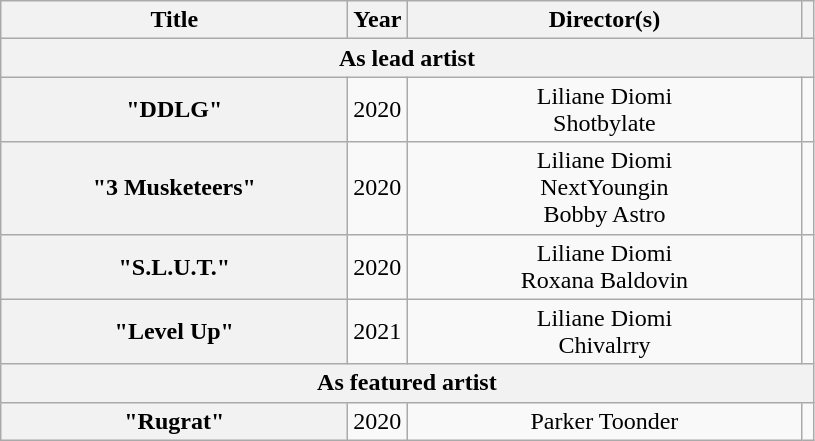<table class="wikitable plainrowheaders" style="text-align:center;">
<tr>
<th scope="col" style="width:14em;">Title</th>
<th scope="col">Year</th>
<th scope="col" style="width:16em;">Director(s)</th>
<th scope="col"></th>
</tr>
<tr>
<th colspan="4" scope="col">As lead artist</th>
</tr>
<tr>
<th scope="row">"DDLG"</th>
<td>2020</td>
<td>Liliane Diomi<br>Shotbylate</td>
<td></td>
</tr>
<tr>
<th scope="row">"3 Musketeers"<br></th>
<td>2020</td>
<td>Liliane Diomi<br>NextYoungin<br>Bobby Astro</td>
<td></td>
</tr>
<tr>
<th scope="row">"S.L.U.T."</th>
<td>2020</td>
<td>Liliane Diomi<br>Roxana Baldovin</td>
<td></td>
</tr>
<tr>
<th scope="row">"Level Up"</th>
<td>2021</td>
<td>Liliane Diomi<br>Chivalrry</td>
<td></td>
</tr>
<tr>
<th colspan="4">As featured artist</th>
</tr>
<tr>
<th scope="row">"Rugrat"<br></th>
<td>2020</td>
<td>Parker Toonder</td>
<td></td>
</tr>
</table>
